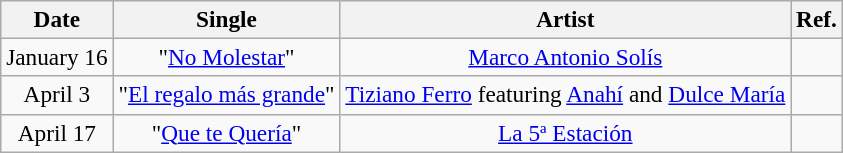<table class="wikitable" style="font-size:97%; text-align:center;">
<tr>
<th>Date</th>
<th>Single</th>
<th>Artist</th>
<th>Ref.</th>
</tr>
<tr>
<td>January 16</td>
<td>"<a href='#'>No Molestar</a>"</td>
<td><a href='#'>Marco Antonio Solís</a></td>
<td></td>
</tr>
<tr>
<td>April 3</td>
<td>"<a href='#'>El regalo más grande</a>"</td>
<td><a href='#'>Tiziano Ferro</a> featuring <a href='#'>Anahí</a> and <a href='#'>Dulce María</a></td>
<td></td>
</tr>
<tr>
<td>April 17</td>
<td>"<a href='#'>Que te Quería</a>"</td>
<td><a href='#'>La 5ª Estación</a></td>
<td></td>
</tr>
</table>
